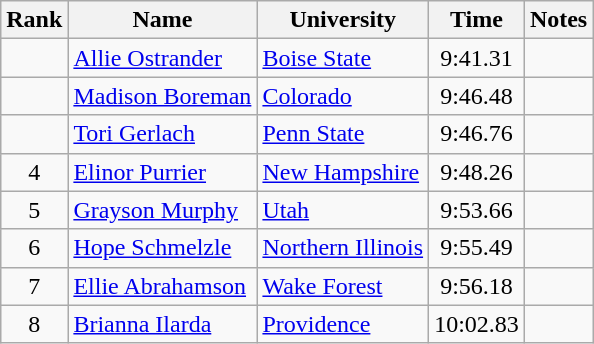<table class="wikitable sortable" style="text-align:center">
<tr>
<th>Rank</th>
<th>Name</th>
<th>University</th>
<th>Time</th>
<th>Notes</th>
</tr>
<tr>
<td></td>
<td align=left><a href='#'>Allie Ostrander</a></td>
<td align=left><a href='#'>Boise State</a></td>
<td>9:41.31</td>
<td></td>
</tr>
<tr>
<td></td>
<td align=left><a href='#'>Madison Boreman</a></td>
<td align="left"><a href='#'>Colorado</a></td>
<td>9:46.48</td>
<td></td>
</tr>
<tr>
<td></td>
<td align=left><a href='#'>Tori Gerlach</a></td>
<td align="left"><a href='#'>Penn State</a></td>
<td>9:46.76</td>
<td></td>
</tr>
<tr>
<td>4</td>
<td align=left><a href='#'>Elinor Purrier</a></td>
<td align=left><a href='#'>New Hampshire</a></td>
<td>9:48.26</td>
<td></td>
</tr>
<tr>
<td>5</td>
<td align=left><a href='#'>Grayson Murphy</a></td>
<td align=left><a href='#'>Utah</a></td>
<td>9:53.66</td>
<td></td>
</tr>
<tr>
<td>6</td>
<td align=left><a href='#'>Hope Schmelzle</a></td>
<td align="left"><a href='#'>Northern Illinois</a></td>
<td>9:55.49</td>
<td></td>
</tr>
<tr>
<td>7</td>
<td align=left><a href='#'>Ellie Abrahamson</a></td>
<td align="left"><a href='#'>Wake Forest</a></td>
<td>9:56.18</td>
<td></td>
</tr>
<tr>
<td>8</td>
<td align=left><a href='#'>Brianna Ilarda</a> </td>
<td align="left"><a href='#'>Providence</a></td>
<td>10:02.83</td>
<td></td>
</tr>
</table>
